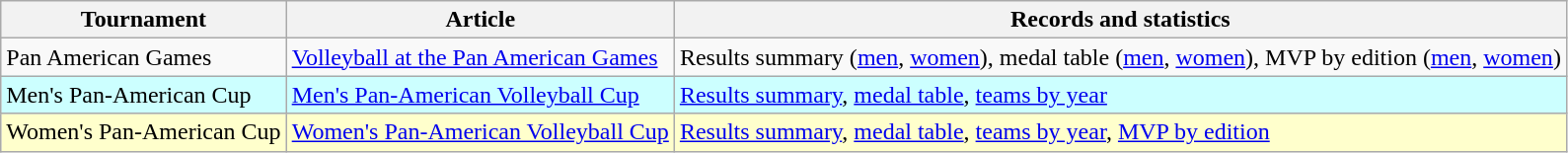<table class="wikitable">
<tr>
<th>Tournament</th>
<th>Article</th>
<th>Records and statistics</th>
</tr>
<tr>
<td>Pan American Games</td>
<td><a href='#'>Volleyball at the Pan American Games</a></td>
<td>Results summary (<a href='#'>men</a>, <a href='#'>women</a>), medal table (<a href='#'>men</a>, <a href='#'>women</a>), MVP by edition (<a href='#'>men</a>, <a href='#'>women</a>)</td>
</tr>
<tr style="background-color: #cff;">
<td>Men's Pan-American Cup</td>
<td><a href='#'>Men's Pan-American Volleyball Cup</a></td>
<td><a href='#'>Results summary</a>, <a href='#'>medal table</a>, <a href='#'>teams by year</a></td>
</tr>
<tr style="background-color: #ffc;">
<td>Women's Pan-American Cup</td>
<td><a href='#'>Women's Pan-American Volleyball Cup</a></td>
<td><a href='#'>Results summary</a>, <a href='#'>medal table</a>, <a href='#'>teams by year</a>, <a href='#'>MVP by edition</a></td>
</tr>
</table>
